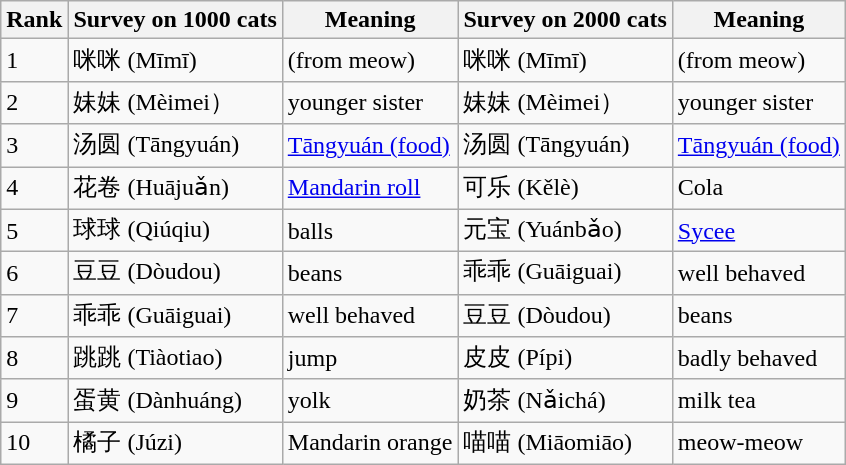<table class="wikitable">
<tr>
<th>Rank</th>
<th>Survey on 1000 cats</th>
<th>Meaning</th>
<th>Survey on 2000 cats</th>
<th>Meaning</th>
</tr>
<tr>
<td>1</td>
<td>咪咪 (Mīmī)</td>
<td>(from meow)</td>
<td>咪咪 (Mīmī)</td>
<td>(from meow)</td>
</tr>
<tr>
<td>2</td>
<td>妹妹 (Mèimei）</td>
<td>younger sister</td>
<td>妹妹 (Mèimei）</td>
<td>younger sister</td>
</tr>
<tr>
<td>3</td>
<td>汤圆 (Tāngyuán)</td>
<td><a href='#'>Tāngyuán (food)</a></td>
<td>汤圆 (Tāngyuán)</td>
<td><a href='#'>Tāngyuán (food)</a></td>
</tr>
<tr>
<td>4</td>
<td>花卷 (Huājuǎn)</td>
<td><a href='#'>Mandarin roll</a></td>
<td>可乐 (Kělè)</td>
<td>Cola</td>
</tr>
<tr>
<td>5</td>
<td>球球 (Qiúqiu)</td>
<td>balls</td>
<td>元宝 (Yuánbǎo)</td>
<td><a href='#'>Sycee</a></td>
</tr>
<tr>
<td>6</td>
<td>豆豆 (Dòudou)</td>
<td>beans</td>
<td>乖乖 (Guāiguai)</td>
<td>well behaved</td>
</tr>
<tr>
<td>7</td>
<td>乖乖 (Guāiguai)</td>
<td>well behaved</td>
<td>豆豆 (Dòudou)</td>
<td>beans</td>
</tr>
<tr>
<td>8</td>
<td>跳跳 (Tiàotiao)</td>
<td>jump</td>
<td>皮皮 (Pípi)</td>
<td>badly behaved</td>
</tr>
<tr>
<td>9</td>
<td>蛋黄 (Dànhuáng)</td>
<td>yolk</td>
<td>奶茶 (Nǎichá)</td>
<td>milk tea</td>
</tr>
<tr>
<td>10</td>
<td>橘子 (Júzi)</td>
<td>Mandarin orange</td>
<td>喵喵 (Miāomiāo)</td>
<td>meow-meow</td>
</tr>
</table>
